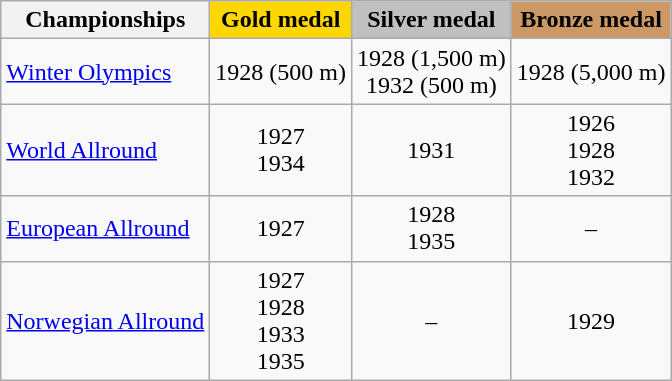<table class="wikitable">
<tr>
<th>Championships</th>
<td align=center bgcolor=gold><strong>Gold medal</strong></td>
<td align=center bgcolor=silver><strong>Silver medal</strong></td>
<td align=center bgcolor=cc9966><strong>Bronze medal</strong></td>
</tr>
<tr align="center">
<td align="left"><a href='#'>Winter Olympics</a></td>
<td>1928 (500 m)</td>
<td>1928 (1,500 m) <br> 1932 (500 m)</td>
<td>1928 (5,000 m)</td>
</tr>
<tr align="center">
<td align="left"><a href='#'>World Allround</a></td>
<td>1927 <br> 1934</td>
<td>1931</td>
<td>1926 <br> 1928 <br> 1932</td>
</tr>
<tr align="center">
<td align="left"><a href='#'>European Allround</a></td>
<td>1927</td>
<td>1928 <br> 1935</td>
<td>–</td>
</tr>
<tr align="center">
<td align="left"><a href='#'>Norwegian Allround</a></td>
<td>1927 <br> 1928 <br> 1933 <br> 1935</td>
<td>–</td>
<td>1929</td>
</tr>
</table>
